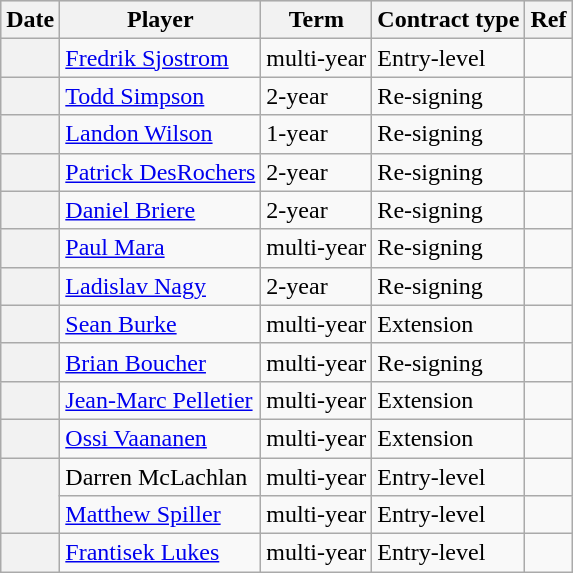<table class="wikitable plainrowheaders">
<tr style="background:#ddd; text-align:center;">
<th>Date</th>
<th>Player</th>
<th>Term</th>
<th>Contract type</th>
<th>Ref</th>
</tr>
<tr>
<th scope="row"></th>
<td><a href='#'>Fredrik Sjostrom</a></td>
<td>multi-year</td>
<td>Entry-level</td>
<td></td>
</tr>
<tr>
<th scope="row"></th>
<td><a href='#'>Todd Simpson</a></td>
<td>2-year</td>
<td>Re-signing</td>
<td></td>
</tr>
<tr>
<th scope="row"></th>
<td><a href='#'>Landon Wilson</a></td>
<td>1-year</td>
<td>Re-signing</td>
<td></td>
</tr>
<tr>
<th scope="row"></th>
<td><a href='#'>Patrick DesRochers</a></td>
<td>2-year</td>
<td>Re-signing</td>
<td></td>
</tr>
<tr>
<th scope="row"></th>
<td><a href='#'>Daniel Briere</a></td>
<td>2-year</td>
<td>Re-signing</td>
<td></td>
</tr>
<tr>
<th scope="row"></th>
<td><a href='#'>Paul Mara</a></td>
<td>multi-year</td>
<td>Re-signing</td>
<td></td>
</tr>
<tr>
<th scope="row"></th>
<td><a href='#'>Ladislav Nagy</a></td>
<td>2-year</td>
<td>Re-signing</td>
<td></td>
</tr>
<tr>
<th scope="row"></th>
<td><a href='#'>Sean Burke</a></td>
<td>multi-year</td>
<td>Extension</td>
<td></td>
</tr>
<tr>
<th scope="row"></th>
<td><a href='#'>Brian Boucher</a></td>
<td>multi-year</td>
<td>Re-signing</td>
<td></td>
</tr>
<tr>
<th scope="row"></th>
<td><a href='#'>Jean-Marc Pelletier</a></td>
<td>multi-year</td>
<td>Extension</td>
<td></td>
</tr>
<tr>
<th scope="row"></th>
<td><a href='#'>Ossi Vaananen</a></td>
<td>multi-year</td>
<td>Extension</td>
<td></td>
</tr>
<tr>
<th scope="row" rowspan=2></th>
<td>Darren McLachlan</td>
<td>multi-year</td>
<td>Entry-level</td>
<td></td>
</tr>
<tr>
<td><a href='#'>Matthew Spiller</a></td>
<td>multi-year</td>
<td>Entry-level</td>
<td></td>
</tr>
<tr>
<th scope="row"></th>
<td><a href='#'>Frantisek Lukes</a></td>
<td>multi-year</td>
<td>Entry-level</td>
<td></td>
</tr>
</table>
